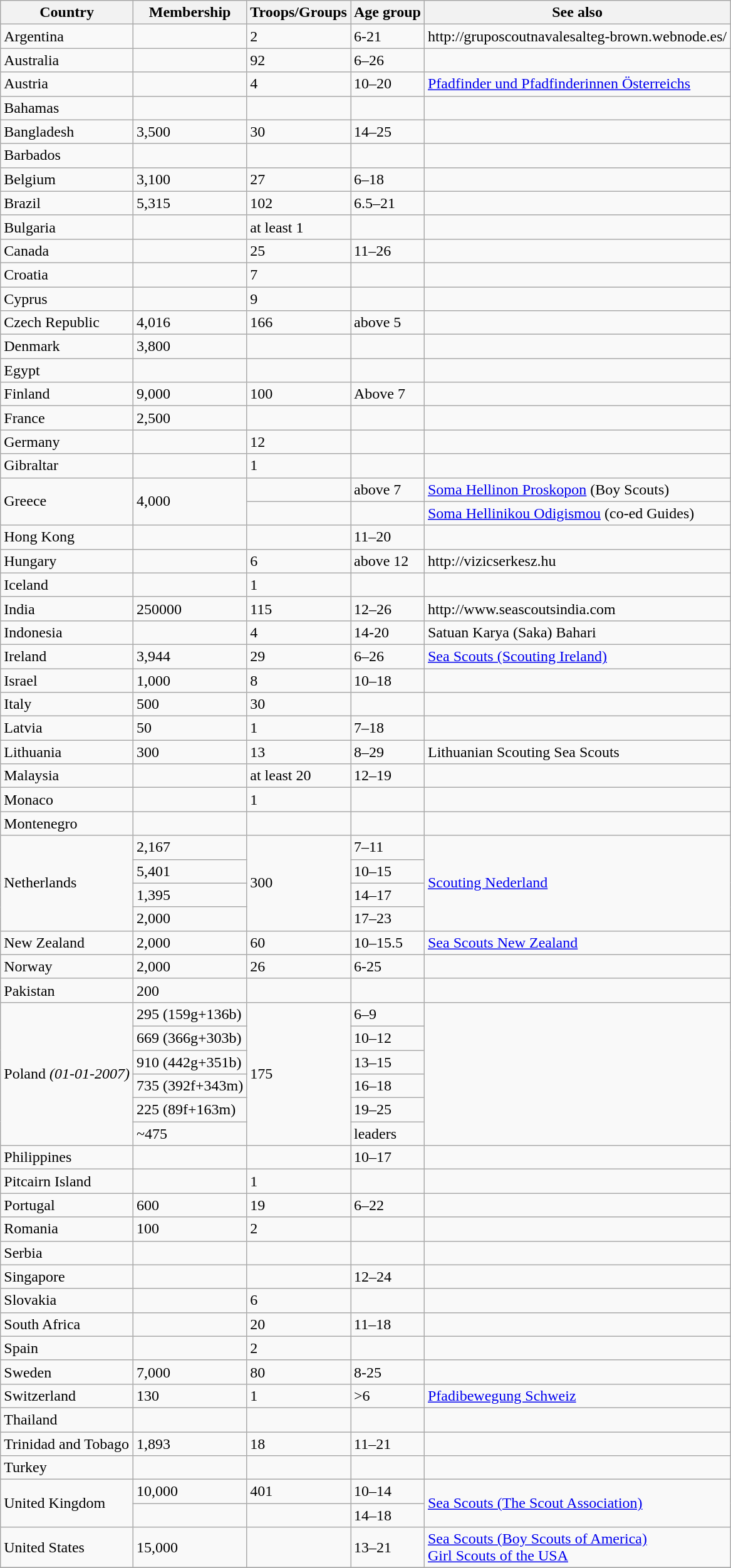<table class = "wikitable">
<tr>
<th>Country</th>
<th>Membership</th>
<th>Troops/Groups</th>
<th>Age group</th>
<th>See also</th>
</tr>
<tr>
<td>Argentina</td>
<td></td>
<td>2</td>
<td>6-21</td>
<td>http://gruposcoutnavalesalteg-brown.webnode.es/</td>
</tr>
<tr>
<td>Australia</td>
<td></td>
<td>92</td>
<td>6–26</td>
<td></td>
</tr>
<tr>
<td>Austria</td>
<td></td>
<td>4</td>
<td>10–20</td>
<td><a href='#'>Pfadfinder und Pfadfinderinnen Österreichs</a></td>
</tr>
<tr>
<td>Bahamas</td>
<td></td>
<td></td>
<td></td>
<td></td>
</tr>
<tr>
<td>Bangladesh</td>
<td>3,500</td>
<td>30</td>
<td>14–25</td>
<td></td>
</tr>
<tr>
<td>Barbados</td>
<td></td>
<td></td>
<td></td>
<td></td>
</tr>
<tr>
<td>Belgium</td>
<td>3,100</td>
<td>27</td>
<td>6–18</td>
<td></td>
</tr>
<tr>
<td>Brazil</td>
<td>5,315</td>
<td>102</td>
<td>6.5–21</td>
<td></td>
</tr>
<tr>
<td>Bulgaria</td>
<td></td>
<td>at least 1</td>
<td></td>
<td></td>
</tr>
<tr>
<td>Canada</td>
<td></td>
<td>25</td>
<td>11–26</td>
<td></td>
</tr>
<tr>
<td>Croatia</td>
<td></td>
<td>7</td>
<td></td>
<td></td>
</tr>
<tr>
<td>Cyprus</td>
<td></td>
<td>9</td>
<td></td>
<td></td>
</tr>
<tr>
<td>Czech Republic</td>
<td>4,016</td>
<td>166</td>
<td>above 5</td>
<td></td>
</tr>
<tr>
<td>Denmark</td>
<td>3,800</td>
<td></td>
<td></td>
<td></td>
</tr>
<tr>
<td>Egypt</td>
<td></td>
<td></td>
<td></td>
<td></td>
</tr>
<tr>
<td>Finland</td>
<td>9,000</td>
<td>100</td>
<td>Above 7</td>
<td></td>
</tr>
<tr>
<td>France</td>
<td>2,500</td>
<td></td>
<td></td>
<td></td>
</tr>
<tr>
<td>Germany</td>
<td></td>
<td>12</td>
<td></td>
<td></td>
</tr>
<tr>
<td>Gibraltar</td>
<td></td>
<td>1</td>
<td></td>
<td></td>
</tr>
<tr>
<td rowspan=2>Greece</td>
<td rowspan=2>4,000</td>
<td></td>
<td>above 7</td>
<td><a href='#'>Soma Hellinon Proskopon</a> (Boy Scouts)</td>
</tr>
<tr>
<td></td>
<td></td>
<td><a href='#'>Soma Hellinikou Odigismou</a> (co-ed Guides)</td>
</tr>
<tr>
<td>Hong Kong</td>
<td></td>
<td></td>
<td>11–20</td>
<td></td>
</tr>
<tr>
<td>Hungary</td>
<td></td>
<td>6</td>
<td>above 12</td>
<td>http://vizicserkesz.hu</td>
</tr>
<tr>
<td>Iceland</td>
<td></td>
<td>1</td>
<td></td>
<td></td>
</tr>
<tr>
<td>India</td>
<td>250000</td>
<td>115</td>
<td>12–26</td>
<td>http://www.seascoutsindia.com</td>
</tr>
<tr>
<td>Indonesia</td>
<td></td>
<td>4</td>
<td>14-20</td>
<td>Satuan Karya (Saka) Bahari</td>
</tr>
<tr>
<td>Ireland</td>
<td>3,944</td>
<td>29</td>
<td>6–26</td>
<td><a href='#'>Sea Scouts (Scouting Ireland)</a></td>
</tr>
<tr>
<td>Israel</td>
<td>1,000</td>
<td>8</td>
<td>10–18</td>
<td></td>
</tr>
<tr>
<td>Italy</td>
<td>500</td>
<td>30</td>
<td></td>
<td></td>
</tr>
<tr>
<td>Latvia</td>
<td>50</td>
<td>1</td>
<td>7–18</td>
<td></td>
</tr>
<tr>
<td>Lithuania</td>
<td>300</td>
<td>13</td>
<td>8–29</td>
<td>Lithuanian Scouting Sea Scouts </td>
</tr>
<tr>
<td>Malaysia</td>
<td></td>
<td>at least 20</td>
<td>12–19</td>
<td></td>
</tr>
<tr>
<td>Monaco</td>
<td></td>
<td>1</td>
<td></td>
<td></td>
</tr>
<tr>
<td>Montenegro</td>
<td></td>
<td></td>
<td></td>
<td></td>
</tr>
<tr>
<td rowspan=4>Netherlands</td>
<td>2,167</td>
<td rowspan=4>300</td>
<td>7–11</td>
<td rowspan=4><a href='#'>Scouting Nederland</a></td>
</tr>
<tr>
<td>5,401</td>
<td>10–15</td>
</tr>
<tr>
<td>1,395</td>
<td>14–17</td>
</tr>
<tr>
<td>2,000</td>
<td>17–23</td>
</tr>
<tr>
<td>New Zealand</td>
<td>2,000</td>
<td>60</td>
<td>10–15.5</td>
<td><a href='#'>Sea Scouts New Zealand</a></td>
</tr>
<tr>
<td>Norway</td>
<td>2,000</td>
<td>26</td>
<td>6-25</td>
<td></td>
</tr>
<tr>
<td>Pakistan</td>
<td>200</td>
<td></td>
<td></td>
<td></td>
</tr>
<tr>
<td rowspan=6>Poland <em>(01-01-2007)</em></td>
<td>295 (159g+136b)</td>
<td rowspan=6>175</td>
<td>6–9</td>
<td rowspan=6></td>
</tr>
<tr>
<td>669 (366g+303b)</td>
<td>10–12</td>
</tr>
<tr>
<td>910 (442g+351b)</td>
<td>13–15</td>
</tr>
<tr>
<td>735 (392f+343m)</td>
<td>16–18</td>
</tr>
<tr>
<td>225 (89f+163m)</td>
<td>19–25</td>
</tr>
<tr>
<td>~475</td>
<td>leaders</td>
</tr>
<tr>
<td>Philippines</td>
<td></td>
<td></td>
<td>10–17</td>
<td></td>
</tr>
<tr>
<td>Pitcairn Island</td>
<td></td>
<td>1</td>
<td></td>
<td></td>
</tr>
<tr>
<td>Portugal</td>
<td>600</td>
<td>19</td>
<td>6–22</td>
<td></td>
</tr>
<tr>
<td>Romania</td>
<td>100</td>
<td>2</td>
<td></td>
<td></td>
</tr>
<tr>
<td>Serbia</td>
<td></td>
<td></td>
<td></td>
<td></td>
</tr>
<tr>
<td>Singapore</td>
<td></td>
<td></td>
<td>12–24</td>
<td></td>
</tr>
<tr>
<td>Slovakia</td>
<td></td>
<td>6</td>
<td></td>
<td></td>
</tr>
<tr>
<td>South Africa</td>
<td></td>
<td>20</td>
<td>11–18</td>
<td></td>
</tr>
<tr>
<td>Spain</td>
<td></td>
<td>2</td>
<td></td>
<td></td>
</tr>
<tr>
<td>Sweden</td>
<td>7,000</td>
<td>80</td>
<td>8-25</td>
<td></td>
</tr>
<tr>
<td>Switzerland</td>
<td>130</td>
<td>1</td>
<td>>6</td>
<td><a href='#'>Pfadibewegung Schweiz</a></td>
</tr>
<tr>
<td>Thailand</td>
<td></td>
<td></td>
<td></td>
<td></td>
</tr>
<tr>
<td>Trinidad and Tobago</td>
<td>1,893</td>
<td>18</td>
<td>11–21</td>
<td></td>
</tr>
<tr>
<td>Turkey</td>
<td></td>
<td></td>
<td></td>
<td></td>
</tr>
<tr>
<td rowspan=2>United Kingdom</td>
<td>10,000</td>
<td>401</td>
<td>10–14</td>
<td rowspan=2><a href='#'>Sea Scouts (The Scout Association)</a></td>
</tr>
<tr>
<td></td>
<td></td>
<td>14–18</td>
</tr>
<tr>
<td>United States</td>
<td>15,000</td>
<td></td>
<td>13–21</td>
<td><a href='#'>Sea Scouts (Boy Scouts of America)</a><br><a href='#'>Girl Scouts of the USA</a></td>
</tr>
<tr>
</tr>
</table>
